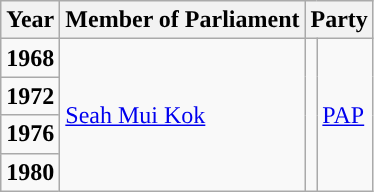<table class="wikitable">
<tr>
<th>Year</th>
<th>Member of Parliament</th>
<th colspan="2">Party</th>
</tr>
<tr>
<td><strong>1968</strong></td>
<td rowspan="4"><a href='#'>Seah Mui Kok</a></td>
<td rowspan="4"></td>
<td rowspan="4"><a href='#'>PAP</a></td>
</tr>
<tr>
<td><strong>1972</strong></td>
</tr>
<tr>
<td><strong>1976</strong></td>
</tr>
<tr>
<td><strong>1980</strong></td>
</tr>
</table>
